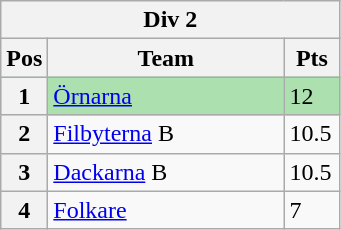<table class="wikitable">
<tr>
<th colspan="3">Div 2</th>
</tr>
<tr>
<th width=20>Pos</th>
<th width=150>Team</th>
<th width=30>Pts</th>
</tr>
<tr style="background:#ACE1AF;">
<th>1</th>
<td><a href='#'>Örnarna</a></td>
<td>12</td>
</tr>
<tr>
<th>2</th>
<td><a href='#'>Filbyterna</a> B</td>
<td>10.5</td>
</tr>
<tr>
<th>3</th>
<td><a href='#'>Dackarna</a> B</td>
<td>10.5</td>
</tr>
<tr>
<th>4</th>
<td><a href='#'>Folkare</a></td>
<td>7</td>
</tr>
</table>
